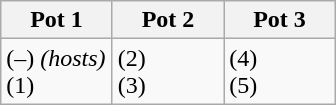<table class="wikitable">
<tr>
<th width=33%>Pot 1</th>
<th width=33%>Pot 2</th>
<th width=33%>Pot 3</th>
</tr>
<tr>
<td> (–) <em>(hosts)</em><br> (1)</td>
<td> (2)<br> (3)</td>
<td> (4)<br> (5)</td>
</tr>
</table>
